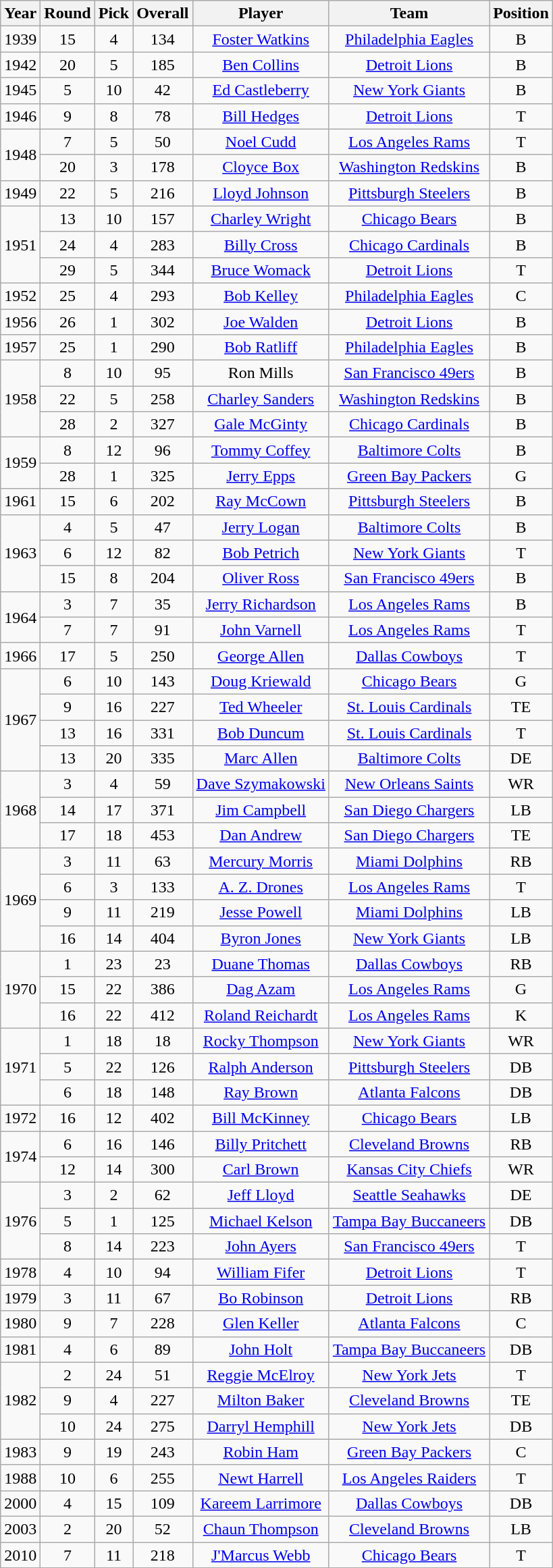<table class="wikitable sortable" style="text-align: center;">
<tr>
<th>Year</th>
<th>Round</th>
<th>Pick</th>
<th>Overall</th>
<th>Player</th>
<th>Team</th>
<th>Position</th>
</tr>
<tr>
<td>1939</td>
<td>15</td>
<td>4</td>
<td>134</td>
<td><a href='#'>Foster Watkins</a></td>
<td><a href='#'>Philadelphia Eagles</a></td>
<td>B</td>
</tr>
<tr>
<td>1942</td>
<td>20</td>
<td>5</td>
<td>185</td>
<td><a href='#'>Ben Collins</a></td>
<td><a href='#'>Detroit Lions</a></td>
<td>B</td>
</tr>
<tr>
<td>1945</td>
<td>5</td>
<td>10</td>
<td>42</td>
<td><a href='#'>Ed Castleberry</a></td>
<td><a href='#'>New York Giants</a></td>
<td>B</td>
</tr>
<tr>
<td>1946</td>
<td>9</td>
<td>8</td>
<td>78</td>
<td><a href='#'>Bill Hedges</a></td>
<td><a href='#'>Detroit Lions</a></td>
<td>T</td>
</tr>
<tr>
<td rowspan="2">1948</td>
<td>7</td>
<td>5</td>
<td>50</td>
<td><a href='#'>Noel Cudd</a></td>
<td><a href='#'>Los Angeles Rams</a></td>
<td>T</td>
</tr>
<tr>
<td>20</td>
<td>3</td>
<td>178</td>
<td><a href='#'>Cloyce Box</a></td>
<td><a href='#'>Washington Redskins</a></td>
<td>B</td>
</tr>
<tr>
<td>1949</td>
<td>22</td>
<td>5</td>
<td>216</td>
<td><a href='#'>Lloyd Johnson</a></td>
<td><a href='#'>Pittsburgh Steelers</a></td>
<td>B</td>
</tr>
<tr>
<td rowspan="3">1951</td>
<td>13</td>
<td>10</td>
<td>157</td>
<td><a href='#'>Charley Wright</a></td>
<td><a href='#'>Chicago Bears</a></td>
<td>B</td>
</tr>
<tr>
<td>24</td>
<td>4</td>
<td>283</td>
<td><a href='#'>Billy Cross</a></td>
<td><a href='#'>Chicago Cardinals</a></td>
<td>B</td>
</tr>
<tr>
<td>29</td>
<td>5</td>
<td>344</td>
<td><a href='#'>Bruce Womack</a></td>
<td><a href='#'>Detroit Lions</a></td>
<td>T</td>
</tr>
<tr>
<td>1952</td>
<td>25</td>
<td>4</td>
<td>293</td>
<td><a href='#'>Bob Kelley</a></td>
<td><a href='#'>Philadelphia Eagles</a></td>
<td>C</td>
</tr>
<tr>
<td>1956</td>
<td>26</td>
<td>1</td>
<td>302</td>
<td><a href='#'>Joe Walden</a></td>
<td><a href='#'>Detroit Lions</a></td>
<td>B</td>
</tr>
<tr>
<td>1957</td>
<td>25</td>
<td>1</td>
<td>290</td>
<td><a href='#'>Bob Ratliff</a></td>
<td><a href='#'>Philadelphia Eagles</a></td>
<td>B</td>
</tr>
<tr>
<td rowspan="3">1958</td>
<td>8</td>
<td>10</td>
<td>95</td>
<td>Ron Mills</td>
<td><a href='#'>San Francisco 49ers</a></td>
<td>B</td>
</tr>
<tr>
<td>22</td>
<td>5</td>
<td>258</td>
<td><a href='#'>Charley Sanders</a></td>
<td><a href='#'>Washington Redskins</a></td>
<td>B</td>
</tr>
<tr>
<td>28</td>
<td>2</td>
<td>327</td>
<td><a href='#'>Gale McGinty</a></td>
<td><a href='#'>Chicago Cardinals</a></td>
<td>B</td>
</tr>
<tr>
<td rowspan="2">1959</td>
<td>8</td>
<td>12</td>
<td>96</td>
<td><a href='#'>Tommy Coffey</a></td>
<td><a href='#'>Baltimore Colts</a></td>
<td>B</td>
</tr>
<tr>
<td>28</td>
<td>1</td>
<td>325</td>
<td><a href='#'>Jerry Epps</a></td>
<td><a href='#'>Green Bay Packers</a></td>
<td>G</td>
</tr>
<tr>
<td>1961</td>
<td>15</td>
<td>6</td>
<td>202</td>
<td><a href='#'>Ray McCown</a></td>
<td><a href='#'>Pittsburgh Steelers</a></td>
<td>B</td>
</tr>
<tr>
<td rowspan="3">1963</td>
<td>4</td>
<td>5</td>
<td>47</td>
<td><a href='#'>Jerry Logan</a></td>
<td><a href='#'>Baltimore Colts</a></td>
<td>B</td>
</tr>
<tr>
<td>6</td>
<td>12</td>
<td>82</td>
<td><a href='#'>Bob Petrich</a></td>
<td><a href='#'>New York Giants</a></td>
<td>T</td>
</tr>
<tr>
<td>15</td>
<td>8</td>
<td>204</td>
<td><a href='#'>Oliver Ross</a></td>
<td><a href='#'>San Francisco 49ers</a></td>
<td>B</td>
</tr>
<tr>
<td rowspan="2">1964</td>
<td>3</td>
<td>7</td>
<td>35</td>
<td><a href='#'>Jerry Richardson</a></td>
<td><a href='#'>Los Angeles Rams</a></td>
<td>B</td>
</tr>
<tr>
<td>7</td>
<td>7</td>
<td>91</td>
<td><a href='#'>John Varnell</a></td>
<td><a href='#'>Los Angeles Rams</a></td>
<td>T</td>
</tr>
<tr>
<td>1966</td>
<td>17</td>
<td>5</td>
<td>250</td>
<td><a href='#'>George Allen</a></td>
<td><a href='#'>Dallas Cowboys</a></td>
<td>T</td>
</tr>
<tr>
<td rowspan="4">1967</td>
<td>6</td>
<td>10</td>
<td>143</td>
<td><a href='#'>Doug Kriewald</a></td>
<td><a href='#'>Chicago Bears</a></td>
<td>G</td>
</tr>
<tr>
<td>9</td>
<td>16</td>
<td>227</td>
<td><a href='#'>Ted Wheeler</a></td>
<td><a href='#'>St. Louis Cardinals</a></td>
<td>TE</td>
</tr>
<tr>
<td>13</td>
<td>16</td>
<td>331</td>
<td><a href='#'>Bob Duncum</a></td>
<td><a href='#'>St. Louis Cardinals</a></td>
<td>T</td>
</tr>
<tr>
<td>13</td>
<td>20</td>
<td>335</td>
<td><a href='#'>Marc Allen</a></td>
<td><a href='#'>Baltimore Colts</a></td>
<td>DE</td>
</tr>
<tr>
<td rowspan="3">1968</td>
<td>3</td>
<td>4</td>
<td>59</td>
<td><a href='#'>Dave Szymakowski</a></td>
<td><a href='#'>New Orleans Saints</a></td>
<td>WR</td>
</tr>
<tr>
<td>14</td>
<td>17</td>
<td>371</td>
<td><a href='#'>Jim Campbell</a></td>
<td><a href='#'>San Diego Chargers</a></td>
<td>LB</td>
</tr>
<tr>
<td>17</td>
<td>18</td>
<td>453</td>
<td><a href='#'>Dan Andrew</a></td>
<td><a href='#'>San Diego Chargers</a></td>
<td>TE</td>
</tr>
<tr>
<td rowspan="4">1969</td>
<td>3</td>
<td>11</td>
<td>63</td>
<td><a href='#'>Mercury Morris</a></td>
<td><a href='#'>Miami Dolphins</a></td>
<td>RB</td>
</tr>
<tr>
<td>6</td>
<td>3</td>
<td>133</td>
<td><a href='#'>A. Z. Drones</a></td>
<td><a href='#'>Los Angeles Rams</a></td>
<td>T</td>
</tr>
<tr>
<td>9</td>
<td>11</td>
<td>219</td>
<td><a href='#'>Jesse Powell</a></td>
<td><a href='#'>Miami Dolphins</a></td>
<td>LB</td>
</tr>
<tr>
<td>16</td>
<td>14</td>
<td>404</td>
<td><a href='#'>Byron Jones</a></td>
<td><a href='#'>New York Giants</a></td>
<td>LB</td>
</tr>
<tr>
<td rowspan="3">1970</td>
<td>1</td>
<td>23</td>
<td>23</td>
<td><a href='#'>Duane Thomas</a></td>
<td><a href='#'>Dallas Cowboys</a></td>
<td>RB</td>
</tr>
<tr>
<td>15</td>
<td>22</td>
<td>386</td>
<td><a href='#'>Dag Azam</a></td>
<td><a href='#'>Los Angeles Rams</a></td>
<td>G</td>
</tr>
<tr>
<td>16</td>
<td>22</td>
<td>412</td>
<td><a href='#'>Roland Reichardt</a></td>
<td><a href='#'>Los Angeles Rams</a></td>
<td>K</td>
</tr>
<tr>
<td rowspan="3">1971</td>
<td>1</td>
<td>18</td>
<td>18</td>
<td><a href='#'>Rocky Thompson</a></td>
<td><a href='#'>New York Giants</a></td>
<td>WR</td>
</tr>
<tr>
<td>5</td>
<td>22</td>
<td>126</td>
<td><a href='#'>Ralph Anderson</a></td>
<td><a href='#'>Pittsburgh Steelers</a></td>
<td>DB</td>
</tr>
<tr>
<td>6</td>
<td>18</td>
<td>148</td>
<td><a href='#'>Ray Brown</a></td>
<td><a href='#'>Atlanta Falcons</a></td>
<td>DB</td>
</tr>
<tr>
<td>1972</td>
<td>16</td>
<td>12</td>
<td>402</td>
<td><a href='#'>Bill McKinney</a></td>
<td><a href='#'>Chicago Bears</a></td>
<td>LB</td>
</tr>
<tr>
<td rowspan="2">1974</td>
<td>6</td>
<td>16</td>
<td>146</td>
<td><a href='#'>Billy Pritchett</a></td>
<td><a href='#'>Cleveland Browns</a></td>
<td>RB</td>
</tr>
<tr>
<td>12</td>
<td>14</td>
<td>300</td>
<td><a href='#'>Carl Brown</a></td>
<td><a href='#'>Kansas City Chiefs</a></td>
<td>WR</td>
</tr>
<tr>
<td rowspan="3">1976</td>
<td>3</td>
<td>2</td>
<td>62</td>
<td><a href='#'>Jeff Lloyd</a></td>
<td><a href='#'>Seattle Seahawks</a></td>
<td>DE</td>
</tr>
<tr>
<td>5</td>
<td>1</td>
<td>125</td>
<td><a href='#'>Michael Kelson</a></td>
<td><a href='#'>Tampa Bay Buccaneers</a></td>
<td>DB</td>
</tr>
<tr>
<td>8</td>
<td>14</td>
<td>223</td>
<td><a href='#'>John Ayers</a></td>
<td><a href='#'>San Francisco 49ers</a></td>
<td>T</td>
</tr>
<tr>
<td>1978</td>
<td>4</td>
<td>10</td>
<td>94</td>
<td><a href='#'>William Fifer</a></td>
<td><a href='#'>Detroit Lions</a></td>
<td>T</td>
</tr>
<tr>
<td>1979</td>
<td>3</td>
<td>11</td>
<td>67</td>
<td><a href='#'>Bo Robinson</a></td>
<td><a href='#'>Detroit Lions</a></td>
<td>RB</td>
</tr>
<tr>
<td>1980</td>
<td>9</td>
<td>7</td>
<td>228</td>
<td><a href='#'>Glen Keller</a></td>
<td><a href='#'>Atlanta Falcons</a></td>
<td>C</td>
</tr>
<tr>
<td>1981</td>
<td>4</td>
<td>6</td>
<td>89</td>
<td><a href='#'>John Holt</a></td>
<td><a href='#'>Tampa Bay Buccaneers</a></td>
<td>DB</td>
</tr>
<tr>
<td rowspan="3">1982</td>
<td>2</td>
<td>24</td>
<td>51</td>
<td><a href='#'>Reggie McElroy</a></td>
<td><a href='#'>New York Jets</a></td>
<td>T</td>
</tr>
<tr>
<td>9</td>
<td>4</td>
<td>227</td>
<td><a href='#'>Milton Baker</a></td>
<td><a href='#'>Cleveland Browns</a></td>
<td>TE</td>
</tr>
<tr>
<td>10</td>
<td>24</td>
<td>275</td>
<td><a href='#'>Darryl Hemphill</a></td>
<td><a href='#'>New York Jets</a></td>
<td>DB</td>
</tr>
<tr>
<td>1983</td>
<td>9</td>
<td>19</td>
<td>243</td>
<td><a href='#'>Robin Ham</a></td>
<td><a href='#'>Green Bay Packers</a></td>
<td>C</td>
</tr>
<tr>
<td>1988</td>
<td>10</td>
<td>6</td>
<td>255</td>
<td><a href='#'>Newt Harrell</a></td>
<td><a href='#'>Los Angeles Raiders</a></td>
<td>T</td>
</tr>
<tr>
<td>2000</td>
<td>4</td>
<td>15</td>
<td>109</td>
<td><a href='#'>Kareem Larrimore</a></td>
<td><a href='#'>Dallas Cowboys</a></td>
<td>DB</td>
</tr>
<tr>
<td>2003</td>
<td>2</td>
<td>20</td>
<td>52</td>
<td><a href='#'>Chaun Thompson</a></td>
<td><a href='#'>Cleveland Browns</a></td>
<td>LB</td>
</tr>
<tr>
<td>2010</td>
<td>7</td>
<td>11</td>
<td>218</td>
<td><a href='#'>J'Marcus Webb</a></td>
<td><a href='#'>Chicago Bears</a></td>
<td>T</td>
</tr>
<tr>
</tr>
</table>
